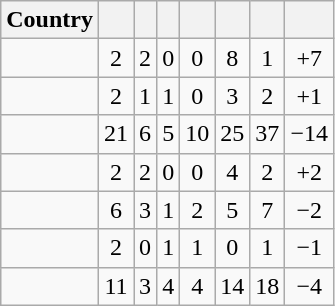<table class="wikitable sortable" style="text-align: center;">
<tr>
<th>Country</th>
<th></th>
<th></th>
<th></th>
<th></th>
<th></th>
<th></th>
<th></th>
</tr>
<tr>
<td align=left></td>
<td>2</td>
<td>2</td>
<td>0</td>
<td>0</td>
<td>8</td>
<td>1</td>
<td>+7</td>
</tr>
<tr>
<td align=left></td>
<td>2</td>
<td>1</td>
<td>1</td>
<td>0</td>
<td>3</td>
<td>2</td>
<td>+1</td>
</tr>
<tr>
<td align=left></td>
<td>21</td>
<td>6</td>
<td>5</td>
<td>10</td>
<td>25</td>
<td>37</td>
<td>−14</td>
</tr>
<tr>
<td align=left></td>
<td>2</td>
<td>2</td>
<td>0</td>
<td>0</td>
<td>4</td>
<td>2</td>
<td>+2</td>
</tr>
<tr>
<td align=left></td>
<td>6</td>
<td>3</td>
<td>1</td>
<td>2</td>
<td>5</td>
<td>7</td>
<td>−2</td>
</tr>
<tr>
<td align=left></td>
<td>2</td>
<td>0</td>
<td>1</td>
<td>1</td>
<td>0</td>
<td>1</td>
<td>−1</td>
</tr>
<tr>
<td align=left></td>
<td>11</td>
<td>3</td>
<td>4</td>
<td>4</td>
<td>14</td>
<td>18</td>
<td>−4</td>
</tr>
</table>
